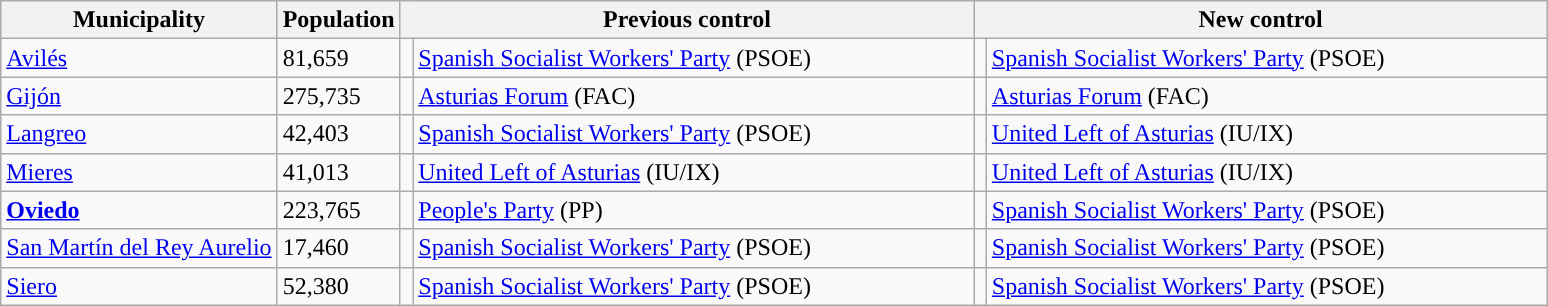<table class="wikitable sortable">
<tr>
<th>Municipality</th>
<th>Population</th>
<th colspan="2" style="width:375px;">Previous control</th>
<th colspan="2" style="width:375px;">New control</th>
</tr>
<tr>
<td><a href='#'>Avilés</a></td>
<td>81,659</td>
<td width="1" style="color:inherit;background:"></td>
<td><a href='#'>Spanish Socialist Workers' Party</a> (PSOE)</td>
<td width="1" style="color:inherit;background:"></td>
<td><a href='#'>Spanish Socialist Workers' Party</a> (PSOE)</td>
</tr>
<tr>
<td><a href='#'>Gijón</a></td>
<td>275,735</td>
<td style="color:inherit;background:"></td>
<td><a href='#'>Asturias Forum</a> (FAC)</td>
<td style="color:inherit;background:"></td>
<td><a href='#'>Asturias Forum</a> (FAC)</td>
</tr>
<tr>
<td><a href='#'>Langreo</a></td>
<td>42,403</td>
<td style="color:inherit;background:"></td>
<td><a href='#'>Spanish Socialist Workers' Party</a> (PSOE)</td>
<td style="color:inherit;background:"></td>
<td><a href='#'>United Left of Asturias</a> (IU/IX)</td>
</tr>
<tr>
<td><a href='#'>Mieres</a></td>
<td>41,013</td>
<td style="color:inherit;background:"></td>
<td><a href='#'>United Left of Asturias</a> (IU/IX)</td>
<td style="color:inherit;background:"></td>
<td><a href='#'>United Left of Asturias</a> (IU/IX)</td>
</tr>
<tr>
<td><strong><a href='#'>Oviedo</a></strong></td>
<td>223,765</td>
<td style="color:inherit;background:"></td>
<td><a href='#'>People's Party</a> (PP)</td>
<td style="color:inherit;background:"></td>
<td><a href='#'>Spanish Socialist Workers' Party</a> (PSOE)</td>
</tr>
<tr>
<td><a href='#'>San Martín del Rey Aurelio</a></td>
<td>17,460</td>
<td style="color:inherit;background:"></td>
<td><a href='#'>Spanish Socialist Workers' Party</a> (PSOE)</td>
<td style="color:inherit;background:"></td>
<td><a href='#'>Spanish Socialist Workers' Party</a> (PSOE)</td>
</tr>
<tr>
<td><a href='#'>Siero</a></td>
<td>52,380</td>
<td style="color:inherit;background:"></td>
<td><a href='#'>Spanish Socialist Workers' Party</a> (PSOE)</td>
<td style="color:inherit;background:"></td>
<td><a href='#'>Spanish Socialist Workers' Party</a> (PSOE)</td>
</tr>
</table>
